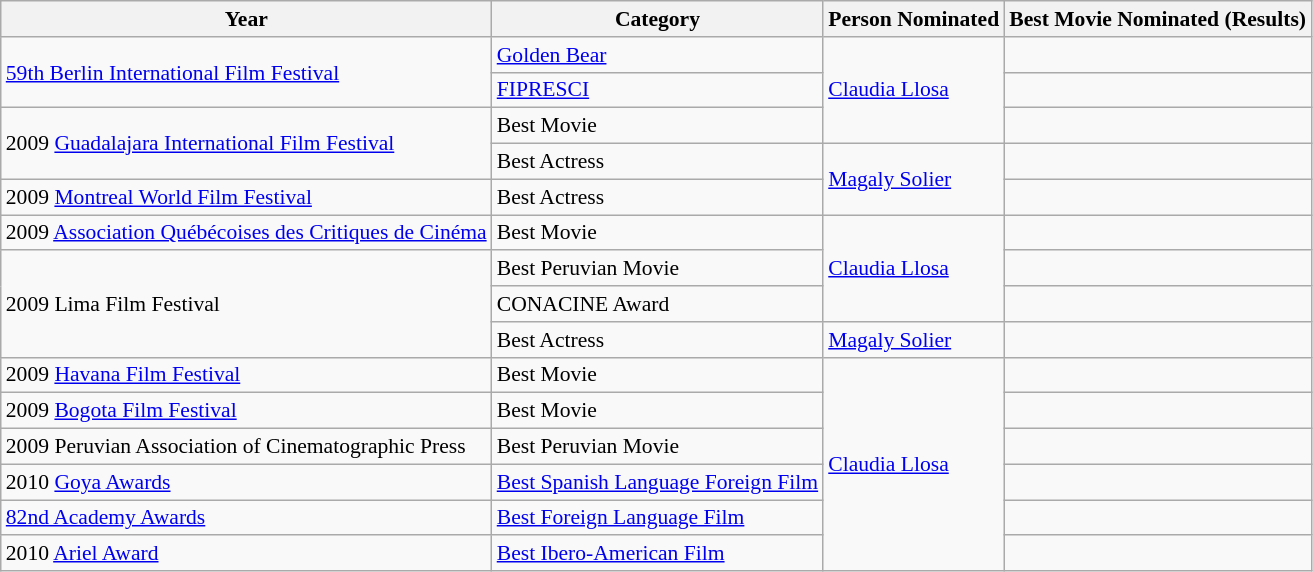<table class="wikitable" style="font-size:90%;">
<tr>
<th>Year</th>
<th>Category</th>
<th>Person Nominated</th>
<th>Best Movie Nominated (Results)</th>
</tr>
<tr>
<td rowspan="2"><a href='#'>59th Berlin International Film Festival</a></td>
<td><a href='#'>Golden Bear</a></td>
<td rowspan="3"><a href='#'>Claudia Llosa</a></td>
<td></td>
</tr>
<tr>
<td><a href='#'>FIPRESCI</a></td>
<td></td>
</tr>
<tr>
<td rowspan="2">2009 <a href='#'>Guadalajara International Film Festival</a></td>
<td>Best Movie</td>
<td></td>
</tr>
<tr>
<td>Best Actress</td>
<td rowspan="2"><a href='#'>Magaly Solier</a></td>
<td></td>
</tr>
<tr>
<td>2009 <a href='#'>Montreal World Film Festival</a></td>
<td>Best Actress</td>
<td></td>
</tr>
<tr>
<td>2009 <a href='#'>Association Québécoises des Critiques de Cinéma</a></td>
<td>Best Movie</td>
<td rowspan="3"><a href='#'>Claudia Llosa</a></td>
<td></td>
</tr>
<tr>
<td rowspan="3">2009 Lima Film Festival</td>
<td>Best Peruvian Movie</td>
<td></td>
</tr>
<tr>
<td>CONACINE Award</td>
<td></td>
</tr>
<tr>
<td>Best Actress</td>
<td><a href='#'>Magaly Solier</a></td>
<td></td>
</tr>
<tr>
<td>2009 <a href='#'>Havana Film Festival</a></td>
<td>Best Movie</td>
<td rowspan="6"><a href='#'>Claudia Llosa</a></td>
<td></td>
</tr>
<tr>
<td>2009 <a href='#'>Bogota Film Festival</a></td>
<td>Best Movie</td>
<td></td>
</tr>
<tr>
<td>2009 Peruvian Association of Cinematographic Press</td>
<td>Best Peruvian Movie</td>
<td></td>
</tr>
<tr>
<td>2010 <a href='#'>Goya Awards</a></td>
<td><a href='#'>Best Spanish Language Foreign Film</a></td>
<td></td>
</tr>
<tr>
<td><a href='#'>82nd Academy Awards</a></td>
<td><a href='#'>Best Foreign Language Film</a></td>
<td></td>
</tr>
<tr>
<td>2010 <a href='#'>Ariel Award</a></td>
<td><a href='#'>Best Ibero-American Film</a></td>
<td></td>
</tr>
</table>
